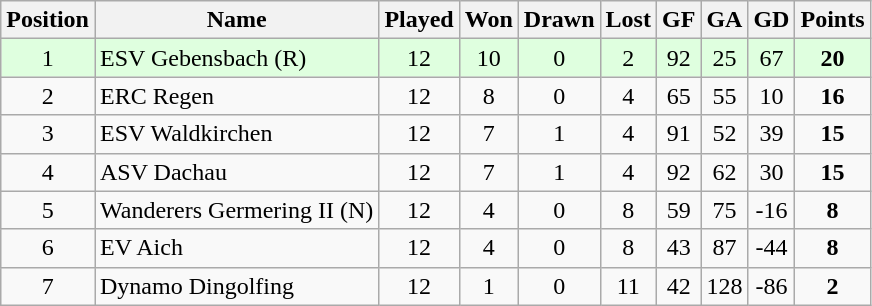<table class="wikitable">
<tr align="center">
<th>Position</th>
<th>Name</th>
<th>Played</th>
<th>Won</th>
<th>Drawn</th>
<th>Lost</th>
<th>GF</th>
<th>GA</th>
<th>GD</th>
<th>Points</th>
</tr>
<tr align="center" bgcolor="#dfffdf">
<td>1</td>
<td align="left">ESV Gebensbach (R)</td>
<td>12</td>
<td>10</td>
<td>0</td>
<td>2</td>
<td>92</td>
<td>25</td>
<td>67</td>
<td><strong>20</strong></td>
</tr>
<tr align="center">
<td>2</td>
<td align="left">ERC Regen</td>
<td>12</td>
<td>8</td>
<td>0</td>
<td>4</td>
<td>65</td>
<td>55</td>
<td>10</td>
<td><strong>16</strong></td>
</tr>
<tr align="center">
<td>3</td>
<td align="left">ESV Waldkirchen</td>
<td>12</td>
<td>7</td>
<td>1</td>
<td>4</td>
<td>91</td>
<td>52</td>
<td>39</td>
<td><strong>15</strong></td>
</tr>
<tr align="center">
<td>4</td>
<td align="left">ASV Dachau</td>
<td>12</td>
<td>7</td>
<td>1</td>
<td>4</td>
<td>92</td>
<td>62</td>
<td>30</td>
<td><strong>15</strong></td>
</tr>
<tr align="center">
<td>5</td>
<td align="left">Wanderers Germering II (N)</td>
<td>12</td>
<td>4</td>
<td>0</td>
<td>8</td>
<td>59</td>
<td>75</td>
<td>-16</td>
<td><strong>8</strong></td>
</tr>
<tr align="center">
<td>6</td>
<td align="left">EV Aich</td>
<td>12</td>
<td>4</td>
<td>0</td>
<td>8</td>
<td>43</td>
<td>87</td>
<td>-44</td>
<td><strong>8</strong></td>
</tr>
<tr align="center">
<td>7</td>
<td align="left">Dynamo Dingolfing</td>
<td>12</td>
<td>1</td>
<td>0</td>
<td>11</td>
<td>42</td>
<td>128</td>
<td>-86</td>
<td><strong>2</strong></td>
</tr>
</table>
